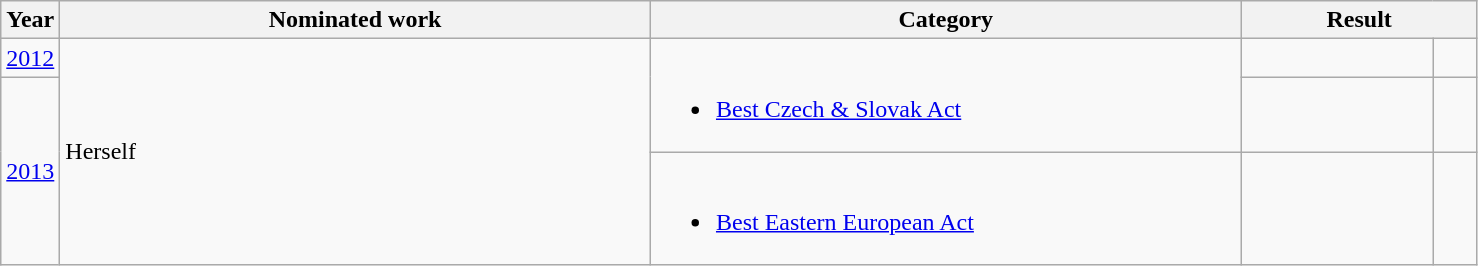<table class="wikitable" style="text-align:left;">
<tr>
<th width=4% align=center>Year</th>
<th width=40%>Nominated work</th>
<th width=40%>Category</th>
<th width=16% colspan=2>Result</th>
</tr>
<tr>
<td><a href='#'>2012</a></td>
<td rowspan=3>Herself</td>
<td rowspan=2><br><ul><li><a href='#'>Best Czech & Slovak Act</a></li></ul></td>
<td></td>
<td width=3% align=center></td>
</tr>
<tr>
<td rowspan=2><a href='#'>2013</a></td>
<td></td>
<td width=3% align=center></td>
</tr>
<tr>
<td><br><ul><li><a href='#'>Best Eastern European Act</a></li></ul></td>
<td></td>
</tr>
</table>
